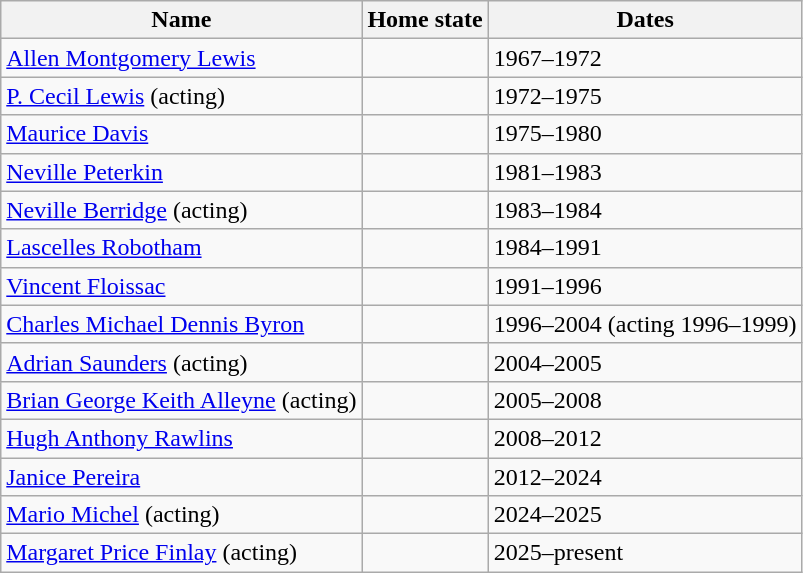<table class="wikitable">
<tr>
<th>Name</th>
<th>Home state</th>
<th>Dates</th>
</tr>
<tr>
<td><a href='#'>Allen Montgomery Lewis</a></td>
<td></td>
<td>1967–1972</td>
</tr>
<tr>
<td><a href='#'>P. Cecil Lewis</a> (acting)</td>
<td></td>
<td>1972–1975</td>
</tr>
<tr>
<td><a href='#'>Maurice Davis</a></td>
<td></td>
<td>1975–1980</td>
</tr>
<tr>
<td><a href='#'>Neville Peterkin</a></td>
<td></td>
<td>1981–1983</td>
</tr>
<tr>
<td><a href='#'>Neville Berridge</a> (acting)</td>
<td></td>
<td>1983–1984</td>
</tr>
<tr>
<td><a href='#'>Lascelles Robotham</a></td>
<td></td>
<td>1984–1991</td>
</tr>
<tr>
<td><a href='#'>Vincent Floissac</a></td>
<td></td>
<td>1991–1996</td>
</tr>
<tr>
<td><a href='#'>Charles Michael Dennis Byron</a></td>
<td></td>
<td>1996–2004 (acting 1996–1999)</td>
</tr>
<tr>
<td><a href='#'>Adrian Saunders</a> (acting)</td>
<td></td>
<td>2004–2005</td>
</tr>
<tr>
<td><a href='#'>Brian George Keith Alleyne</a> (acting)</td>
<td></td>
<td>2005–2008</td>
</tr>
<tr>
<td><a href='#'>Hugh Anthony Rawlins</a></td>
<td></td>
<td>2008–2012</td>
</tr>
<tr>
<td><a href='#'>Janice Pereira</a></td>
<td></td>
<td>2012–2024</td>
</tr>
<tr>
<td><a href='#'>Mario Michel</a> (acting)</td>
<td></td>
<td>2024–2025</td>
</tr>
<tr>
<td><a href='#'>Margaret Price Finlay</a> (acting)</td>
<td></td>
<td>2025–present</td>
</tr>
</table>
